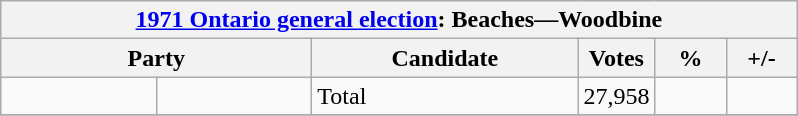<table class="wikitable">
<tr>
<th colspan="6"><a href='#'>1971 Ontario general election</a>: <strong>Beaches—Woodbine</strong></th>
</tr>
<tr>
<th colspan="2" style="width: 200px">Party</th>
<th style="width: 170px">Candidate</th>
<th style="width: 40px">Votes</th>
<th style="width: 40px">%</th>
<th style="width: 40px">+/-<br>



</th>
</tr>
<tr>
<td></td>
<td></td>
<td>Total</td>
<td align=right>27,958</td>
<td></td>
<td></td>
</tr>
<tr>
</tr>
</table>
